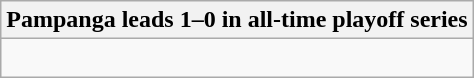<table class="wikitable collapsible collapsed">
<tr>
<th>Pampanga leads 1–0 in all-time playoff series</th>
</tr>
<tr>
<td><br></td>
</tr>
</table>
